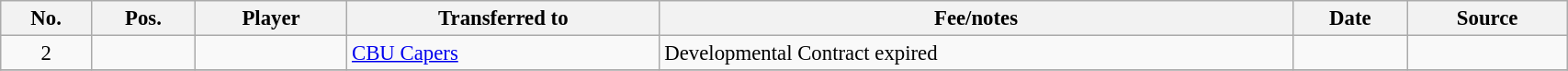<table class="wikitable sortable" style="width:90%; text-align:center; font-size:95%; text-align:left;">
<tr>
<th>No.</th>
<th>Pos.</th>
<th>Player</th>
<th>Transferred to</th>
<th>Fee/notes</th>
<th>Date</th>
<th>Source</th>
</tr>
<tr>
<td align=center>2</td>
<td align=center></td>
<td></td>
<td> <a href='#'>CBU Capers</a></td>
<td>Developmental Contract expired</td>
<td></td>
<td></td>
</tr>
<tr>
</tr>
</table>
